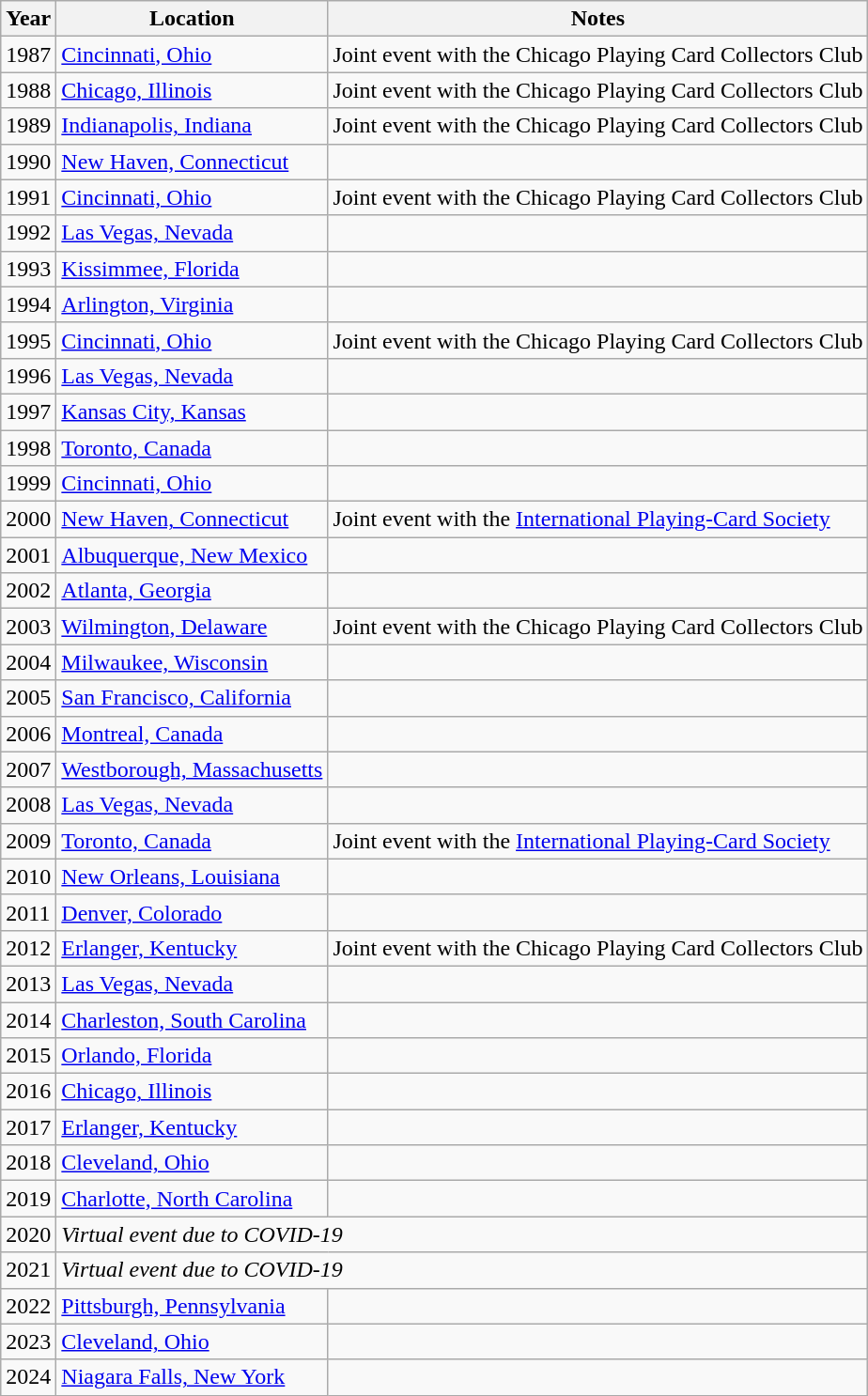<table class="wikitable sortable">
<tr>
<th>Year</th>
<th>Location</th>
<th>Notes</th>
</tr>
<tr>
<td>1987</td>
<td><a href='#'>Cincinnati, Ohio</a></td>
<td>Joint event with the Chicago Playing Card Collectors Club</td>
</tr>
<tr>
<td>1988</td>
<td><a href='#'>Chicago, Illinois</a></td>
<td>Joint event with the Chicago Playing Card Collectors Club</td>
</tr>
<tr>
<td>1989</td>
<td><a href='#'>Indianapolis, Indiana</a></td>
<td>Joint event with the Chicago Playing Card Collectors Club</td>
</tr>
<tr>
<td>1990</td>
<td><a href='#'>New Haven, Connecticut</a></td>
<td></td>
</tr>
<tr>
<td>1991</td>
<td><a href='#'>Cincinnati, Ohio</a></td>
<td>Joint event with the Chicago Playing Card Collectors Club</td>
</tr>
<tr>
<td>1992</td>
<td><a href='#'>Las Vegas, Nevada</a></td>
<td></td>
</tr>
<tr>
<td>1993</td>
<td><a href='#'>Kissimmee, Florida</a></td>
<td></td>
</tr>
<tr>
<td>1994</td>
<td><a href='#'>Arlington, Virginia</a></td>
<td></td>
</tr>
<tr>
<td>1995</td>
<td><a href='#'>Cincinnati, Ohio</a></td>
<td>Joint event with the Chicago Playing Card Collectors Club</td>
</tr>
<tr>
<td>1996</td>
<td><a href='#'>Las Vegas, Nevada</a></td>
<td></td>
</tr>
<tr>
<td>1997</td>
<td><a href='#'>Kansas City, Kansas</a></td>
<td></td>
</tr>
<tr>
<td>1998</td>
<td><a href='#'>Toronto, Canada</a></td>
<td></td>
</tr>
<tr>
<td>1999</td>
<td><a href='#'>Cincinnati, Ohio</a></td>
<td></td>
</tr>
<tr>
<td>2000</td>
<td><a href='#'>New Haven, Connecticut</a></td>
<td>Joint event with the <a href='#'>International Playing-Card Society</a></td>
</tr>
<tr>
<td>2001</td>
<td><a href='#'>Albuquerque, New Mexico</a></td>
<td></td>
</tr>
<tr>
<td>2002</td>
<td><a href='#'>Atlanta, Georgia</a></td>
<td></td>
</tr>
<tr>
<td>2003</td>
<td><a href='#'>Wilmington, Delaware</a></td>
<td>Joint event with the Chicago Playing Card Collectors Club</td>
</tr>
<tr>
<td>2004</td>
<td><a href='#'>Milwaukee, Wisconsin</a></td>
<td></td>
</tr>
<tr>
<td>2005</td>
<td><a href='#'>San Francisco, California</a></td>
<td></td>
</tr>
<tr>
<td>2006</td>
<td><a href='#'>Montreal, Canada</a></td>
<td></td>
</tr>
<tr>
<td>2007</td>
<td><a href='#'>Westborough, Massachusetts</a></td>
<td></td>
</tr>
<tr>
<td>2008</td>
<td><a href='#'>Las Vegas, Nevada</a></td>
<td></td>
</tr>
<tr>
<td>2009</td>
<td><a href='#'>Toronto, Canada</a></td>
<td>Joint event with the <a href='#'>International Playing-Card Society</a></td>
</tr>
<tr>
<td>2010</td>
<td><a href='#'>New Orleans, Louisiana</a></td>
<td></td>
</tr>
<tr>
<td>2011</td>
<td><a href='#'>Denver, Colorado</a></td>
<td></td>
</tr>
<tr>
<td>2012</td>
<td><a href='#'>Erlanger, Kentucky</a></td>
<td>Joint event with the Chicago Playing Card Collectors Club</td>
</tr>
<tr>
<td>2013</td>
<td><a href='#'>Las Vegas, Nevada</a></td>
<td></td>
</tr>
<tr>
<td>2014</td>
<td><a href='#'>Charleston, South Carolina</a></td>
<td></td>
</tr>
<tr>
<td>2015</td>
<td><a href='#'>Orlando, Florida</a></td>
<td></td>
</tr>
<tr>
<td>2016</td>
<td><a href='#'>Chicago, Illinois</a></td>
<td></td>
</tr>
<tr>
<td>2017</td>
<td><a href='#'>Erlanger, Kentucky</a></td>
<td></td>
</tr>
<tr>
<td>2018</td>
<td><a href='#'>Cleveland, Ohio</a></td>
<td></td>
</tr>
<tr>
<td>2019</td>
<td><a href='#'>Charlotte, North Carolina</a></td>
<td></td>
</tr>
<tr>
<td>2020</td>
<td colspan="2"><em>Virtual event due to COVID-19</em></td>
</tr>
<tr>
<td>2021</td>
<td colspan="2"><em>Virtual event due to COVID-19</em></td>
</tr>
<tr>
<td>2022</td>
<td><a href='#'>Pittsburgh, Pennsylvania</a></td>
<td></td>
</tr>
<tr>
<td>2023</td>
<td><a href='#'>Cleveland, Ohio</a></td>
<td></td>
</tr>
<tr>
<td>2024</td>
<td><a href='#'>Niagara Falls, New York</a></td>
<td></td>
</tr>
</table>
